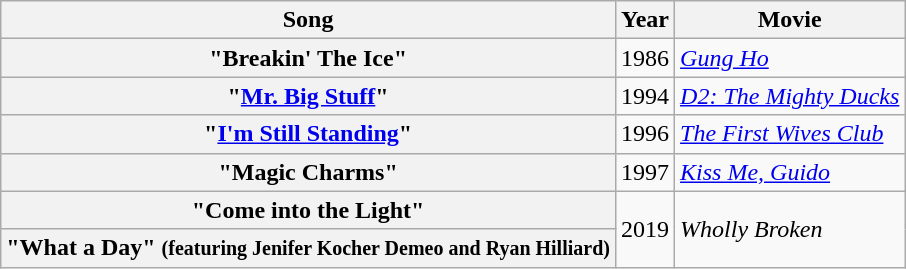<table class="wikitable plainrowheaders" border="1">
<tr>
<th scope="col">Song</th>
<th scope="col">Year</th>
<th scope="col">Movie</th>
</tr>
<tr>
<th scope="row">"Breakin' The Ice"</th>
<td>1986</td>
<td><em><a href='#'>Gung Ho</a></em></td>
</tr>
<tr>
<th scope="row">"<a href='#'>Mr. Big Stuff</a>"</th>
<td>1994</td>
<td><em><a href='#'>D2: The Mighty Ducks</a></em></td>
</tr>
<tr>
<th scope="row">"<a href='#'>I'm Still Standing</a>"</th>
<td>1996</td>
<td><em><a href='#'>The First Wives Club</a></em></td>
</tr>
<tr>
<th scope="row">"Magic Charms"</th>
<td>1997</td>
<td><em><a href='#'>Kiss Me, Guido</a></em></td>
</tr>
<tr>
<th scope="row">"Come into the Light"</th>
<td rowspan="2">2019</td>
<td rowspan="2"><em>Wholly Broken</em></td>
</tr>
<tr>
<th scope="row">"What a Day" <small>(featuring Jenifer Kocher Demeo and Ryan Hilliard)</small></th>
</tr>
</table>
